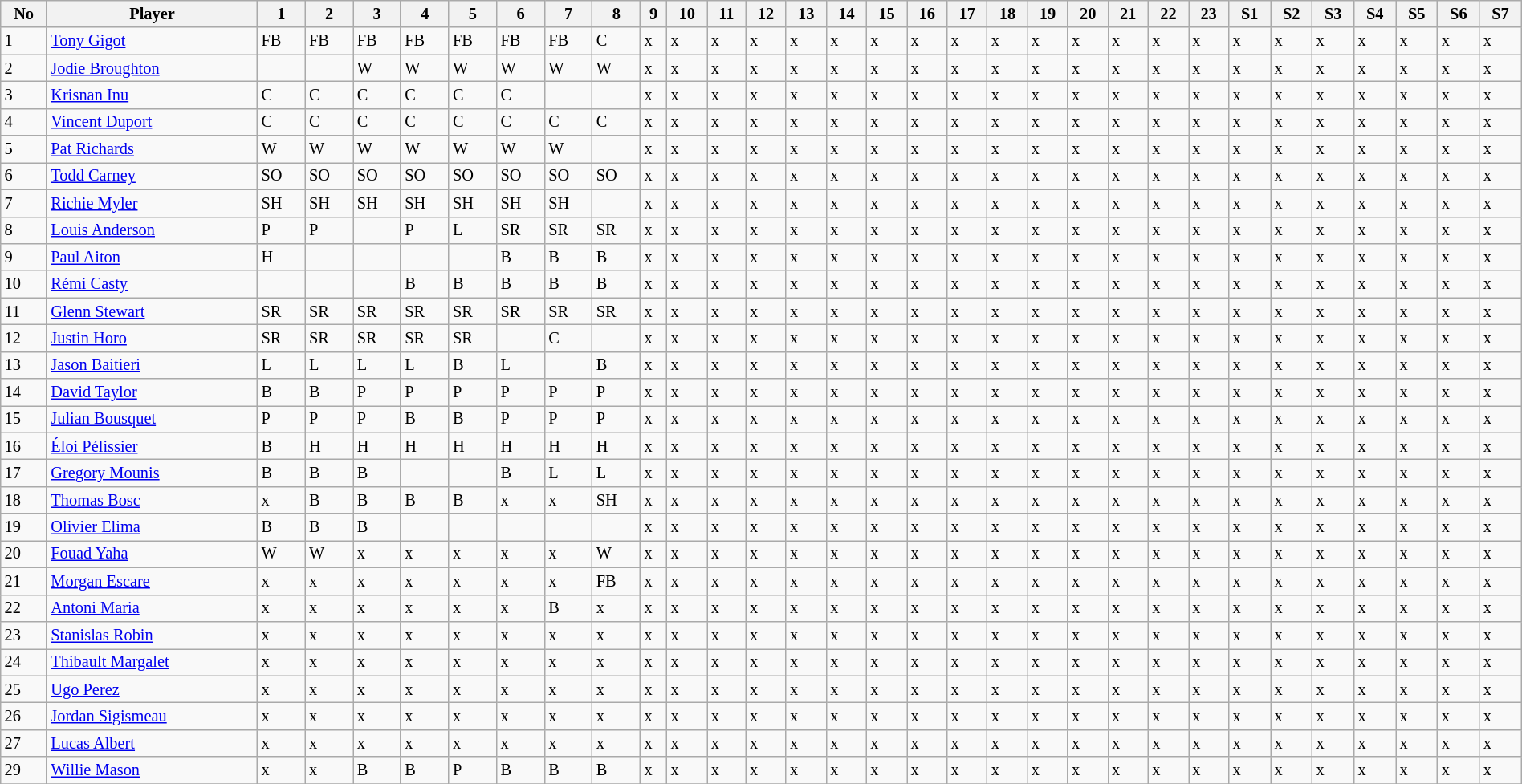<table class="wikitable" style="font-size:85%;" width="100%">
<tr>
<th>No</th>
<th>Player</th>
<th>1</th>
<th>2</th>
<th>3</th>
<th>4</th>
<th>5</th>
<th>6</th>
<th>7</th>
<th>8</th>
<th>9</th>
<th>10</th>
<th>11</th>
<th>12</th>
<th>13</th>
<th>14</th>
<th>15</th>
<th>16</th>
<th>17</th>
<th>18</th>
<th>19</th>
<th>20</th>
<th>21</th>
<th>22</th>
<th>23</th>
<th>S1</th>
<th>S2</th>
<th>S3</th>
<th>S4</th>
<th>S5</th>
<th>S6</th>
<th>S7</th>
</tr>
<tr>
<td>1</td>
<td><a href='#'>Tony Gigot</a></td>
<td>FB</td>
<td>FB</td>
<td>FB</td>
<td>FB</td>
<td>FB</td>
<td>FB</td>
<td>FB</td>
<td>C</td>
<td>x</td>
<td>x</td>
<td>x</td>
<td>x</td>
<td>x</td>
<td>x</td>
<td>x</td>
<td>x</td>
<td>x</td>
<td>x</td>
<td>x</td>
<td>x</td>
<td>x</td>
<td>x</td>
<td>x</td>
<td>x</td>
<td>x</td>
<td>x</td>
<td>x</td>
<td>x</td>
<td>x</td>
<td>x</td>
</tr>
<tr>
<td>2</td>
<td><a href='#'>Jodie Broughton</a></td>
<td></td>
<td></td>
<td>W</td>
<td>W</td>
<td>W</td>
<td>W</td>
<td>W</td>
<td>W</td>
<td>x</td>
<td>x</td>
<td>x</td>
<td>x</td>
<td>x</td>
<td>x</td>
<td>x</td>
<td>x</td>
<td>x</td>
<td>x</td>
<td>x</td>
<td>x</td>
<td>x</td>
<td>x</td>
<td>x</td>
<td>x</td>
<td>x</td>
<td>x</td>
<td>x</td>
<td>x</td>
<td>x</td>
<td>x</td>
</tr>
<tr>
<td>3</td>
<td><a href='#'>Krisnan Inu</a></td>
<td>C</td>
<td>C</td>
<td>C</td>
<td>C</td>
<td>C</td>
<td>C</td>
<td></td>
<td></td>
<td>x</td>
<td>x</td>
<td>x</td>
<td>x</td>
<td>x</td>
<td>x</td>
<td>x</td>
<td>x</td>
<td>x</td>
<td>x</td>
<td>x</td>
<td>x</td>
<td>x</td>
<td>x</td>
<td>x</td>
<td>x</td>
<td>x</td>
<td>x</td>
<td>x</td>
<td>x</td>
<td>x</td>
<td>x</td>
</tr>
<tr>
<td>4</td>
<td><a href='#'>Vincent Duport</a></td>
<td>C</td>
<td>C</td>
<td>C</td>
<td>C</td>
<td>C</td>
<td>C</td>
<td>C</td>
<td>C</td>
<td>x</td>
<td>x</td>
<td>x</td>
<td>x</td>
<td>x</td>
<td>x</td>
<td>x</td>
<td>x</td>
<td>x</td>
<td>x</td>
<td>x</td>
<td>x</td>
<td>x</td>
<td>x</td>
<td>x</td>
<td>x</td>
<td>x</td>
<td>x</td>
<td>x</td>
<td>x</td>
<td>x</td>
<td>x</td>
</tr>
<tr>
<td>5</td>
<td><a href='#'>Pat Richards</a></td>
<td>W</td>
<td>W</td>
<td>W</td>
<td>W</td>
<td>W</td>
<td>W</td>
<td>W</td>
<td></td>
<td>x</td>
<td>x</td>
<td>x</td>
<td>x</td>
<td>x</td>
<td>x</td>
<td>x</td>
<td>x</td>
<td>x</td>
<td>x</td>
<td>x</td>
<td>x</td>
<td>x</td>
<td>x</td>
<td>x</td>
<td>x</td>
<td>x</td>
<td>x</td>
<td>x</td>
<td>x</td>
<td>x</td>
<td>x</td>
</tr>
<tr>
<td>6</td>
<td><a href='#'>Todd Carney</a></td>
<td>SO</td>
<td>SO</td>
<td>SO</td>
<td>SO</td>
<td>SO</td>
<td>SO</td>
<td>SO</td>
<td>SO</td>
<td>x</td>
<td>x</td>
<td>x</td>
<td>x</td>
<td>x</td>
<td>x</td>
<td>x</td>
<td>x</td>
<td>x</td>
<td>x</td>
<td>x</td>
<td>x</td>
<td>x</td>
<td>x</td>
<td>x</td>
<td>x</td>
<td>x</td>
<td>x</td>
<td>x</td>
<td>x</td>
<td>x</td>
<td>x</td>
</tr>
<tr>
<td>7</td>
<td><a href='#'>Richie Myler</a></td>
<td>SH</td>
<td>SH</td>
<td>SH</td>
<td>SH</td>
<td>SH</td>
<td>SH</td>
<td>SH</td>
<td></td>
<td>x</td>
<td>x</td>
<td>x</td>
<td>x</td>
<td>x</td>
<td>x</td>
<td>x</td>
<td>x</td>
<td>x</td>
<td>x</td>
<td>x</td>
<td>x</td>
<td>x</td>
<td>x</td>
<td>x</td>
<td>x</td>
<td>x</td>
<td>x</td>
<td>x</td>
<td>x</td>
<td>x</td>
<td>x</td>
</tr>
<tr>
<td>8</td>
<td><a href='#'>Louis Anderson</a></td>
<td>P</td>
<td>P</td>
<td></td>
<td>P</td>
<td>L</td>
<td>SR</td>
<td>SR</td>
<td>SR</td>
<td>x</td>
<td>x</td>
<td>x</td>
<td>x</td>
<td>x</td>
<td>x</td>
<td>x</td>
<td>x</td>
<td>x</td>
<td>x</td>
<td>x</td>
<td>x</td>
<td>x</td>
<td>x</td>
<td>x</td>
<td>x</td>
<td>x</td>
<td>x</td>
<td>x</td>
<td>x</td>
<td>x</td>
<td>x</td>
</tr>
<tr>
<td>9</td>
<td><a href='#'>Paul Aiton</a></td>
<td>H</td>
<td></td>
<td></td>
<td></td>
<td></td>
<td>B</td>
<td>B</td>
<td>B</td>
<td>x</td>
<td>x</td>
<td>x</td>
<td>x</td>
<td>x</td>
<td>x</td>
<td>x</td>
<td>x</td>
<td>x</td>
<td>x</td>
<td>x</td>
<td>x</td>
<td>x</td>
<td>x</td>
<td>x</td>
<td>x</td>
<td>x</td>
<td>x</td>
<td>x</td>
<td>x</td>
<td>x</td>
<td>x</td>
</tr>
<tr>
<td>10</td>
<td><a href='#'>Rémi Casty</a></td>
<td></td>
<td></td>
<td></td>
<td>B</td>
<td>B</td>
<td>B</td>
<td>B</td>
<td>B</td>
<td>x</td>
<td>x</td>
<td>x</td>
<td>x</td>
<td>x</td>
<td>x</td>
<td>x</td>
<td>x</td>
<td>x</td>
<td>x</td>
<td>x</td>
<td>x</td>
<td>x</td>
<td>x</td>
<td>x</td>
<td>x</td>
<td>x</td>
<td>x</td>
<td>x</td>
<td>x</td>
<td>x</td>
<td>x</td>
</tr>
<tr>
<td>11</td>
<td><a href='#'>Glenn Stewart</a></td>
<td>SR</td>
<td>SR</td>
<td>SR</td>
<td>SR</td>
<td>SR</td>
<td>SR</td>
<td>SR</td>
<td>SR</td>
<td>x</td>
<td>x</td>
<td>x</td>
<td>x</td>
<td>x</td>
<td>x</td>
<td>x</td>
<td>x</td>
<td>x</td>
<td>x</td>
<td>x</td>
<td>x</td>
<td>x</td>
<td>x</td>
<td>x</td>
<td>x</td>
<td>x</td>
<td>x</td>
<td>x</td>
<td>x</td>
<td>x</td>
<td>x</td>
</tr>
<tr>
<td>12</td>
<td><a href='#'>Justin Horo</a></td>
<td>SR</td>
<td>SR</td>
<td>SR</td>
<td>SR</td>
<td>SR</td>
<td></td>
<td>C</td>
<td></td>
<td>x</td>
<td>x</td>
<td>x</td>
<td>x</td>
<td>x</td>
<td>x</td>
<td>x</td>
<td>x</td>
<td>x</td>
<td>x</td>
<td>x</td>
<td>x</td>
<td>x</td>
<td>x</td>
<td>x</td>
<td>x</td>
<td>x</td>
<td>x</td>
<td>x</td>
<td>x</td>
<td>x</td>
<td>x</td>
</tr>
<tr>
<td>13</td>
<td><a href='#'>Jason Baitieri</a></td>
<td>L</td>
<td>L</td>
<td>L</td>
<td>L</td>
<td>B</td>
<td>L</td>
<td></td>
<td>B</td>
<td>x</td>
<td>x</td>
<td>x</td>
<td>x</td>
<td>x</td>
<td>x</td>
<td>x</td>
<td>x</td>
<td>x</td>
<td>x</td>
<td>x</td>
<td>x</td>
<td>x</td>
<td>x</td>
<td>x</td>
<td>x</td>
<td>x</td>
<td>x</td>
<td>x</td>
<td>x</td>
<td>x</td>
<td>x</td>
</tr>
<tr>
<td>14</td>
<td><a href='#'>David Taylor</a></td>
<td>B</td>
<td>B</td>
<td>P</td>
<td>P</td>
<td>P</td>
<td>P</td>
<td>P</td>
<td>P</td>
<td>x</td>
<td>x</td>
<td>x</td>
<td>x</td>
<td>x</td>
<td>x</td>
<td>x</td>
<td>x</td>
<td>x</td>
<td>x</td>
<td>x</td>
<td>x</td>
<td>x</td>
<td>x</td>
<td>x</td>
<td>x</td>
<td>x</td>
<td>x</td>
<td>x</td>
<td>x</td>
<td>x</td>
<td>x</td>
</tr>
<tr>
<td>15</td>
<td><a href='#'>Julian Bousquet</a></td>
<td>P</td>
<td>P</td>
<td>P</td>
<td>B</td>
<td>B</td>
<td>P</td>
<td>P</td>
<td>P</td>
<td>x</td>
<td>x</td>
<td>x</td>
<td>x</td>
<td>x</td>
<td>x</td>
<td>x</td>
<td>x</td>
<td>x</td>
<td>x</td>
<td>x</td>
<td>x</td>
<td>x</td>
<td>x</td>
<td>x</td>
<td>x</td>
<td>x</td>
<td>x</td>
<td>x</td>
<td>x</td>
<td>x</td>
<td>x</td>
</tr>
<tr>
<td>16</td>
<td><a href='#'>Éloi Pélissier</a></td>
<td>B</td>
<td>H</td>
<td>H</td>
<td>H</td>
<td>H</td>
<td>H</td>
<td>H</td>
<td>H</td>
<td>x</td>
<td>x</td>
<td>x</td>
<td>x</td>
<td>x</td>
<td>x</td>
<td>x</td>
<td>x</td>
<td>x</td>
<td>x</td>
<td>x</td>
<td>x</td>
<td>x</td>
<td>x</td>
<td>x</td>
<td>x</td>
<td>x</td>
<td>x</td>
<td>x</td>
<td>x</td>
<td>x</td>
<td>x</td>
</tr>
<tr>
<td>17</td>
<td><a href='#'>Gregory Mounis</a></td>
<td>B</td>
<td>B</td>
<td>B</td>
<td></td>
<td></td>
<td>B</td>
<td>L</td>
<td>L</td>
<td>x</td>
<td>x</td>
<td>x</td>
<td>x</td>
<td>x</td>
<td>x</td>
<td>x</td>
<td>x</td>
<td>x</td>
<td>x</td>
<td>x</td>
<td>x</td>
<td>x</td>
<td>x</td>
<td>x</td>
<td>x</td>
<td>x</td>
<td>x</td>
<td>x</td>
<td>x</td>
<td>x</td>
<td>x</td>
</tr>
<tr>
<td>18</td>
<td><a href='#'>Thomas Bosc</a></td>
<td>x</td>
<td>B</td>
<td>B</td>
<td>B</td>
<td>B</td>
<td>x</td>
<td>x</td>
<td>SH</td>
<td>x</td>
<td>x</td>
<td>x</td>
<td>x</td>
<td>x</td>
<td>x</td>
<td>x</td>
<td>x</td>
<td>x</td>
<td>x</td>
<td>x</td>
<td>x</td>
<td>x</td>
<td>x</td>
<td>x</td>
<td>x</td>
<td>x</td>
<td>x</td>
<td>x</td>
<td>x</td>
<td>x</td>
<td>x</td>
</tr>
<tr>
<td>19</td>
<td><a href='#'>Olivier Elima</a></td>
<td>B</td>
<td>B</td>
<td>B</td>
<td></td>
<td></td>
<td></td>
<td></td>
<td></td>
<td>x</td>
<td>x</td>
<td>x</td>
<td>x</td>
<td>x</td>
<td>x</td>
<td>x</td>
<td>x</td>
<td>x</td>
<td>x</td>
<td>x</td>
<td>x</td>
<td>x</td>
<td>x</td>
<td>x</td>
<td>x</td>
<td>x</td>
<td>x</td>
<td>x</td>
<td>x</td>
<td>x</td>
<td>x</td>
</tr>
<tr>
<td>20</td>
<td><a href='#'>Fouad Yaha</a></td>
<td>W</td>
<td>W</td>
<td>x</td>
<td>x</td>
<td>x</td>
<td>x</td>
<td>x</td>
<td>W</td>
<td>x</td>
<td>x</td>
<td>x</td>
<td>x</td>
<td>x</td>
<td>x</td>
<td>x</td>
<td>x</td>
<td>x</td>
<td>x</td>
<td>x</td>
<td>x</td>
<td>x</td>
<td>x</td>
<td>x</td>
<td>x</td>
<td>x</td>
<td>x</td>
<td>x</td>
<td>x</td>
<td>x</td>
<td>x</td>
</tr>
<tr>
<td>21</td>
<td><a href='#'>Morgan Escare</a></td>
<td>x</td>
<td>x</td>
<td>x</td>
<td>x</td>
<td>x</td>
<td>x</td>
<td>x</td>
<td>FB</td>
<td>x</td>
<td>x</td>
<td>x</td>
<td>x</td>
<td>x</td>
<td>x</td>
<td>x</td>
<td>x</td>
<td>x</td>
<td>x</td>
<td>x</td>
<td>x</td>
<td>x</td>
<td>x</td>
<td>x</td>
<td>x</td>
<td>x</td>
<td>x</td>
<td>x</td>
<td>x</td>
<td>x</td>
<td>x</td>
</tr>
<tr>
<td>22</td>
<td><a href='#'>Antoni Maria</a></td>
<td>x</td>
<td>x</td>
<td>x</td>
<td>x</td>
<td>x</td>
<td>x</td>
<td>B</td>
<td>x</td>
<td>x</td>
<td>x</td>
<td>x</td>
<td>x</td>
<td>x</td>
<td>x</td>
<td>x</td>
<td>x</td>
<td>x</td>
<td>x</td>
<td>x</td>
<td>x</td>
<td>x</td>
<td>x</td>
<td>x</td>
<td>x</td>
<td>x</td>
<td>x</td>
<td>x</td>
<td>x</td>
<td>x</td>
<td>x</td>
</tr>
<tr>
<td>23</td>
<td><a href='#'>Stanislas Robin</a></td>
<td>x</td>
<td>x</td>
<td>x</td>
<td>x</td>
<td>x</td>
<td>x</td>
<td>x</td>
<td>x</td>
<td>x</td>
<td>x</td>
<td>x</td>
<td>x</td>
<td>x</td>
<td>x</td>
<td>x</td>
<td>x</td>
<td>x</td>
<td>x</td>
<td>x</td>
<td>x</td>
<td>x</td>
<td>x</td>
<td>x</td>
<td>x</td>
<td>x</td>
<td>x</td>
<td>x</td>
<td>x</td>
<td>x</td>
<td>x</td>
</tr>
<tr>
<td>24</td>
<td><a href='#'>Thibault Margalet</a></td>
<td>x</td>
<td>x</td>
<td>x</td>
<td>x</td>
<td>x</td>
<td>x</td>
<td>x</td>
<td>x</td>
<td>x</td>
<td>x</td>
<td>x</td>
<td>x</td>
<td>x</td>
<td>x</td>
<td>x</td>
<td>x</td>
<td>x</td>
<td>x</td>
<td>x</td>
<td>x</td>
<td>x</td>
<td>x</td>
<td>x</td>
<td>x</td>
<td>x</td>
<td>x</td>
<td>x</td>
<td>x</td>
<td>x</td>
<td>x</td>
</tr>
<tr>
<td>25</td>
<td><a href='#'>Ugo Perez</a></td>
<td>x</td>
<td>x</td>
<td>x</td>
<td>x</td>
<td>x</td>
<td>x</td>
<td>x</td>
<td>x</td>
<td>x</td>
<td>x</td>
<td>x</td>
<td>x</td>
<td>x</td>
<td>x</td>
<td>x</td>
<td>x</td>
<td>x</td>
<td>x</td>
<td>x</td>
<td>x</td>
<td>x</td>
<td>x</td>
<td>x</td>
<td>x</td>
<td>x</td>
<td>x</td>
<td>x</td>
<td>x</td>
<td>x</td>
<td>x</td>
</tr>
<tr>
<td>26</td>
<td><a href='#'>Jordan Sigismeau</a></td>
<td>x</td>
<td>x</td>
<td>x</td>
<td>x</td>
<td>x</td>
<td>x</td>
<td>x</td>
<td>x</td>
<td>x</td>
<td>x</td>
<td>x</td>
<td>x</td>
<td>x</td>
<td>x</td>
<td>x</td>
<td>x</td>
<td>x</td>
<td>x</td>
<td>x</td>
<td>x</td>
<td>x</td>
<td>x</td>
<td>x</td>
<td>x</td>
<td>x</td>
<td>x</td>
<td>x</td>
<td>x</td>
<td>x</td>
<td>x</td>
</tr>
<tr>
<td>27</td>
<td><a href='#'>Lucas Albert</a></td>
<td>x</td>
<td>x</td>
<td>x</td>
<td>x</td>
<td>x</td>
<td>x</td>
<td>x</td>
<td>x</td>
<td>x</td>
<td>x</td>
<td>x</td>
<td>x</td>
<td>x</td>
<td>x</td>
<td>x</td>
<td>x</td>
<td>x</td>
<td>x</td>
<td>x</td>
<td>x</td>
<td>x</td>
<td>x</td>
<td>x</td>
<td>x</td>
<td>x</td>
<td>x</td>
<td>x</td>
<td>x</td>
<td>x</td>
<td>x</td>
</tr>
<tr>
<td>29</td>
<td><a href='#'>Willie Mason</a></td>
<td>x</td>
<td>x</td>
<td>B</td>
<td>B</td>
<td>P</td>
<td>B</td>
<td>B</td>
<td>B</td>
<td>x</td>
<td>x</td>
<td>x</td>
<td>x</td>
<td>x</td>
<td>x</td>
<td>x</td>
<td>x</td>
<td>x</td>
<td>x</td>
<td>x</td>
<td>x</td>
<td>x</td>
<td>x</td>
<td>x</td>
<td>x</td>
<td>x</td>
<td>x</td>
<td>x</td>
<td>x</td>
<td>x</td>
<td>x</td>
</tr>
<tr>
</tr>
</table>
